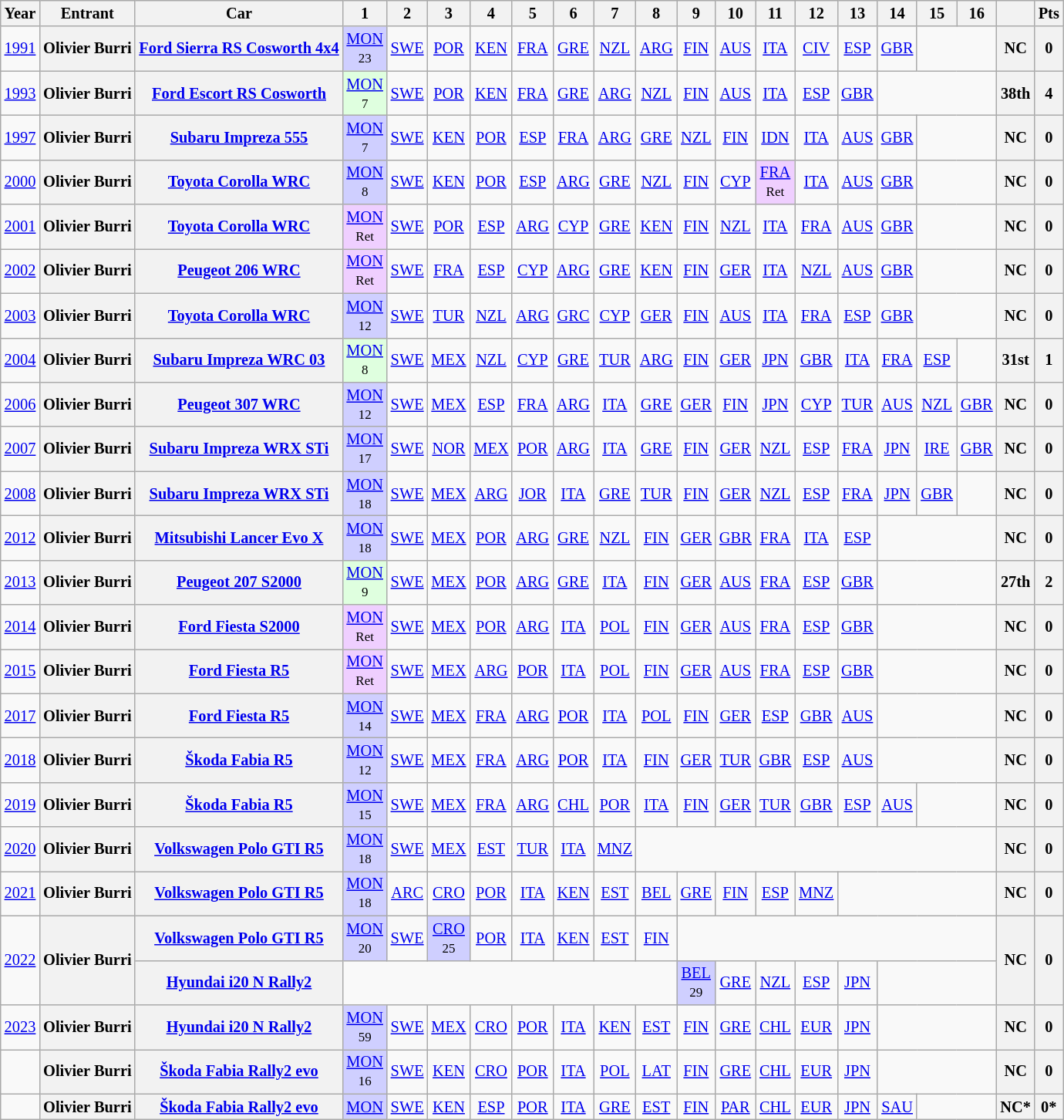<table class="wikitable" style="text-align:center; font-size:85%">
<tr>
<th>Year</th>
<th>Entrant</th>
<th>Car</th>
<th>1</th>
<th>2</th>
<th>3</th>
<th>4</th>
<th>5</th>
<th>6</th>
<th>7</th>
<th>8</th>
<th>9</th>
<th>10</th>
<th>11</th>
<th>12</th>
<th>13</th>
<th>14</th>
<th>15</th>
<th>16</th>
<th></th>
<th>Pts</th>
</tr>
<tr>
<td><a href='#'>1991</a></td>
<th nowrap>Olivier Burri</th>
<th nowrap><a href='#'>Ford Sierra RS Cosworth 4x4</a></th>
<td style="background:#CFCFFF;"><a href='#'>MON</a><br><small>23</small></td>
<td><a href='#'>SWE</a></td>
<td><a href='#'>POR</a></td>
<td><a href='#'>KEN</a></td>
<td><a href='#'>FRA</a></td>
<td><a href='#'>GRE</a></td>
<td><a href='#'>NZL</a></td>
<td><a href='#'>ARG</a></td>
<td><a href='#'>FIN</a></td>
<td><a href='#'>AUS</a></td>
<td><a href='#'>ITA</a></td>
<td><a href='#'>CIV</a></td>
<td><a href='#'>ESP</a></td>
<td><a href='#'>GBR</a></td>
<td colspan=2></td>
<th>NC</th>
<th>0</th>
</tr>
<tr>
<td><a href='#'>1993</a></td>
<th nowrap>Olivier Burri</th>
<th nowrap><a href='#'>Ford Escort RS Cosworth</a></th>
<td style="background:#DFFFDF;"><a href='#'>MON</a><br><small>7</small></td>
<td><a href='#'>SWE</a></td>
<td><a href='#'>POR</a></td>
<td><a href='#'>KEN</a></td>
<td><a href='#'>FRA</a></td>
<td><a href='#'>GRE</a></td>
<td><a href='#'>ARG</a></td>
<td><a href='#'>NZL</a></td>
<td><a href='#'>FIN</a></td>
<td><a href='#'>AUS</a></td>
<td><a href='#'>ITA</a></td>
<td><a href='#'>ESP</a></td>
<td><a href='#'>GBR</a></td>
<td colspan=3></td>
<th>38th</th>
<th>4</th>
</tr>
<tr>
<td><a href='#'>1997</a></td>
<th nowrap>Olivier Burri</th>
<th nowrap><a href='#'>Subaru Impreza 555</a></th>
<td style="background:#CFCFFF;"><a href='#'>MON</a><br><small>7</small></td>
<td><a href='#'>SWE</a></td>
<td><a href='#'>KEN</a></td>
<td><a href='#'>POR</a></td>
<td><a href='#'>ESP</a></td>
<td><a href='#'>FRA</a></td>
<td><a href='#'>ARG</a></td>
<td><a href='#'>GRE</a></td>
<td><a href='#'>NZL</a></td>
<td><a href='#'>FIN</a></td>
<td><a href='#'>IDN</a></td>
<td><a href='#'>ITA</a></td>
<td><a href='#'>AUS</a></td>
<td><a href='#'>GBR</a></td>
<td colspan=2></td>
<th>NC</th>
<th>0</th>
</tr>
<tr>
<td><a href='#'>2000</a></td>
<th nowrap>Olivier Burri</th>
<th nowrap><a href='#'>Toyota Corolla WRC</a></th>
<td style="background:#CFCFFF;"><a href='#'>MON</a><br><small>8</small></td>
<td><a href='#'>SWE</a></td>
<td><a href='#'>KEN</a></td>
<td><a href='#'>POR</a></td>
<td><a href='#'>ESP</a></td>
<td><a href='#'>ARG</a></td>
<td><a href='#'>GRE</a></td>
<td><a href='#'>NZL</a></td>
<td><a href='#'>FIN</a></td>
<td><a href='#'>CYP</a></td>
<td style="background:#EFCFFF;"><a href='#'>FRA</a><br><small>Ret</small></td>
<td><a href='#'>ITA</a></td>
<td><a href='#'>AUS</a></td>
<td><a href='#'>GBR</a></td>
<td colspan=2></td>
<th>NC</th>
<th>0</th>
</tr>
<tr>
<td><a href='#'>2001</a></td>
<th nowrap>Olivier Burri</th>
<th nowrap><a href='#'>Toyota Corolla WRC</a></th>
<td style="background:#EFCFFF;"><a href='#'>MON</a><br><small>Ret</small></td>
<td><a href='#'>SWE</a></td>
<td><a href='#'>POR</a></td>
<td><a href='#'>ESP</a></td>
<td><a href='#'>ARG</a></td>
<td><a href='#'>CYP</a></td>
<td><a href='#'>GRE</a></td>
<td><a href='#'>KEN</a></td>
<td><a href='#'>FIN</a></td>
<td><a href='#'>NZL</a></td>
<td><a href='#'>ITA</a></td>
<td><a href='#'>FRA</a></td>
<td><a href='#'>AUS</a></td>
<td><a href='#'>GBR</a></td>
<td colspan=2></td>
<th>NC</th>
<th>0</th>
</tr>
<tr>
<td><a href='#'>2002</a></td>
<th nowrap>Olivier Burri</th>
<th nowrap><a href='#'>Peugeot 206 WRC</a></th>
<td style="background:#EFCFFF;"><a href='#'>MON</a><br><small>Ret</small></td>
<td><a href='#'>SWE</a></td>
<td><a href='#'>FRA</a></td>
<td><a href='#'>ESP</a></td>
<td><a href='#'>CYP</a></td>
<td><a href='#'>ARG</a></td>
<td><a href='#'>GRE</a></td>
<td><a href='#'>KEN</a></td>
<td><a href='#'>FIN</a></td>
<td><a href='#'>GER</a></td>
<td><a href='#'>ITA</a></td>
<td><a href='#'>NZL</a></td>
<td><a href='#'>AUS</a></td>
<td><a href='#'>GBR</a></td>
<td colspan=2></td>
<th>NC</th>
<th>0</th>
</tr>
<tr>
<td><a href='#'>2003</a></td>
<th nowrap>Olivier Burri</th>
<th nowrap><a href='#'>Toyota Corolla WRC</a></th>
<td style="background:#CFCFFF;"><a href='#'>MON</a><br><small>12</small></td>
<td><a href='#'>SWE</a></td>
<td><a href='#'>TUR</a></td>
<td><a href='#'>NZL</a></td>
<td><a href='#'>ARG</a></td>
<td><a href='#'>GRC</a></td>
<td><a href='#'>CYP</a></td>
<td><a href='#'>GER</a></td>
<td><a href='#'>FIN</a></td>
<td><a href='#'>AUS</a></td>
<td><a href='#'>ITA</a></td>
<td><a href='#'>FRA</a></td>
<td><a href='#'>ESP</a></td>
<td><a href='#'>GBR</a></td>
<td colspan=2></td>
<th>NC</th>
<th>0</th>
</tr>
<tr>
<td><a href='#'>2004</a></td>
<th nowrap>Olivier Burri</th>
<th nowrap><a href='#'>Subaru Impreza WRC 03</a></th>
<td style="background:#DFFFDF;"><a href='#'>MON</a><br><small>8</small></td>
<td><a href='#'>SWE</a></td>
<td><a href='#'>MEX</a></td>
<td><a href='#'>NZL</a></td>
<td><a href='#'>CYP</a></td>
<td><a href='#'>GRE</a></td>
<td><a href='#'>TUR</a></td>
<td><a href='#'>ARG</a></td>
<td><a href='#'>FIN</a></td>
<td><a href='#'>GER</a></td>
<td><a href='#'>JPN</a></td>
<td><a href='#'>GBR</a></td>
<td><a href='#'>ITA</a></td>
<td><a href='#'>FRA</a></td>
<td><a href='#'>ESP</a></td>
<td></td>
<th>31st</th>
<th>1</th>
</tr>
<tr>
<td><a href='#'>2006</a></td>
<th nowrap>Olivier Burri</th>
<th nowrap><a href='#'>Peugeot 307 WRC</a></th>
<td style="background:#CFCFFF;"><a href='#'>MON</a><br><small>12</small></td>
<td><a href='#'>SWE</a></td>
<td><a href='#'>MEX</a></td>
<td><a href='#'>ESP</a></td>
<td><a href='#'>FRA</a></td>
<td><a href='#'>ARG</a></td>
<td><a href='#'>ITA</a></td>
<td><a href='#'>GRE</a></td>
<td><a href='#'>GER</a></td>
<td><a href='#'>FIN</a></td>
<td><a href='#'>JPN</a></td>
<td><a href='#'>CYP</a></td>
<td><a href='#'>TUR</a></td>
<td><a href='#'>AUS</a></td>
<td><a href='#'>NZL</a></td>
<td><a href='#'>GBR</a></td>
<th>NC</th>
<th>0</th>
</tr>
<tr>
<td><a href='#'>2007</a></td>
<th nowrap>Olivier Burri</th>
<th nowrap><a href='#'>Subaru Impreza WRX STi</a></th>
<td style="background:#CFCFFF;"><a href='#'>MON</a><br><small>17</small></td>
<td><a href='#'>SWE</a></td>
<td><a href='#'>NOR</a></td>
<td><a href='#'>MEX</a></td>
<td><a href='#'>POR</a></td>
<td><a href='#'>ARG</a></td>
<td><a href='#'>ITA</a></td>
<td><a href='#'>GRE</a></td>
<td><a href='#'>FIN</a></td>
<td><a href='#'>GER</a></td>
<td><a href='#'>NZL</a></td>
<td><a href='#'>ESP</a></td>
<td><a href='#'>FRA</a></td>
<td><a href='#'>JPN</a></td>
<td><a href='#'>IRE</a></td>
<td><a href='#'>GBR</a></td>
<th>NC</th>
<th>0</th>
</tr>
<tr>
<td><a href='#'>2008</a></td>
<th nowrap>Olivier Burri</th>
<th nowrap><a href='#'>Subaru Impreza WRX STi</a></th>
<td style="background:#CFCFFF;"><a href='#'>MON</a><br><small>18</small></td>
<td><a href='#'>SWE</a></td>
<td><a href='#'>MEX</a></td>
<td><a href='#'>ARG</a></td>
<td><a href='#'>JOR</a></td>
<td><a href='#'>ITA</a></td>
<td><a href='#'>GRE</a></td>
<td><a href='#'>TUR</a></td>
<td><a href='#'>FIN</a></td>
<td><a href='#'>GER</a></td>
<td><a href='#'>NZL</a></td>
<td><a href='#'>ESP</a></td>
<td><a href='#'>FRA</a></td>
<td><a href='#'>JPN</a></td>
<td><a href='#'>GBR</a></td>
<td></td>
<th>NC</th>
<th>0</th>
</tr>
<tr>
<td><a href='#'>2012</a></td>
<th nowrap>Olivier Burri</th>
<th nowrap><a href='#'>Mitsubishi Lancer Evo X</a></th>
<td style="background:#CFCFFF;"><a href='#'>MON</a><br><small>18</small></td>
<td><a href='#'>SWE</a></td>
<td><a href='#'>MEX</a></td>
<td><a href='#'>POR</a></td>
<td><a href='#'>ARG</a></td>
<td><a href='#'>GRE</a></td>
<td><a href='#'>NZL</a></td>
<td><a href='#'>FIN</a></td>
<td><a href='#'>GER</a></td>
<td><a href='#'>GBR</a></td>
<td><a href='#'>FRA</a></td>
<td><a href='#'>ITA</a></td>
<td><a href='#'>ESP</a></td>
<td colspan=3></td>
<th>NC</th>
<th>0</th>
</tr>
<tr>
<td><a href='#'>2013</a></td>
<th nowrap>Olivier Burri</th>
<th nowrap><a href='#'>Peugeot 207 S2000</a></th>
<td style="background:#DFFFDF;"><a href='#'>MON</a><br><small>9</small></td>
<td><a href='#'>SWE</a></td>
<td><a href='#'>MEX</a></td>
<td><a href='#'>POR</a></td>
<td><a href='#'>ARG</a></td>
<td><a href='#'>GRE</a></td>
<td><a href='#'>ITA</a></td>
<td><a href='#'>FIN</a></td>
<td><a href='#'>GER</a></td>
<td><a href='#'>AUS</a></td>
<td><a href='#'>FRA</a></td>
<td><a href='#'>ESP</a></td>
<td><a href='#'>GBR</a></td>
<td colspan=3></td>
<th>27th</th>
<th>2</th>
</tr>
<tr>
<td><a href='#'>2014</a></td>
<th nowrap>Olivier Burri</th>
<th nowrap><a href='#'>Ford Fiesta S2000</a></th>
<td style="background:#EFCFFF;"><a href='#'>MON</a><br><small>Ret</small></td>
<td><a href='#'>SWE</a></td>
<td><a href='#'>MEX</a></td>
<td><a href='#'>POR</a></td>
<td><a href='#'>ARG</a></td>
<td><a href='#'>ITA</a></td>
<td><a href='#'>POL</a></td>
<td><a href='#'>FIN</a></td>
<td><a href='#'>GER</a></td>
<td><a href='#'>AUS</a></td>
<td><a href='#'>FRA</a></td>
<td><a href='#'>ESP</a></td>
<td><a href='#'>GBR</a></td>
<td colspan=3></td>
<th>NC</th>
<th>0</th>
</tr>
<tr>
<td><a href='#'>2015</a></td>
<th nowrap>Olivier Burri</th>
<th nowrap><a href='#'>Ford Fiesta R5</a></th>
<td style="background:#EFCFFF;"><a href='#'>MON</a><br><small>Ret</small></td>
<td><a href='#'>SWE</a></td>
<td><a href='#'>MEX</a></td>
<td><a href='#'>ARG</a></td>
<td><a href='#'>POR</a></td>
<td><a href='#'>ITA</a></td>
<td><a href='#'>POL</a></td>
<td><a href='#'>FIN</a></td>
<td><a href='#'>GER</a></td>
<td><a href='#'>AUS</a></td>
<td><a href='#'>FRA</a></td>
<td><a href='#'>ESP</a></td>
<td><a href='#'>GBR</a></td>
<td colspan=3></td>
<th>NC</th>
<th>0</th>
</tr>
<tr>
<td><a href='#'>2017</a></td>
<th nowrap>Olivier Burri</th>
<th nowrap><a href='#'>Ford Fiesta R5</a></th>
<td style="background:#CFCFFF;"><a href='#'>MON</a><br><small>14</small></td>
<td><a href='#'>SWE</a></td>
<td><a href='#'>MEX</a></td>
<td><a href='#'>FRA</a></td>
<td><a href='#'>ARG</a></td>
<td><a href='#'>POR</a></td>
<td><a href='#'>ITA</a></td>
<td><a href='#'>POL</a></td>
<td><a href='#'>FIN</a></td>
<td><a href='#'>GER</a></td>
<td><a href='#'>ESP</a></td>
<td><a href='#'>GBR</a></td>
<td><a href='#'>AUS</a></td>
<td colspan=3></td>
<th>NC</th>
<th>0</th>
</tr>
<tr>
<td><a href='#'>2018</a></td>
<th nowrap>Olivier Burri</th>
<th nowrap><a href='#'>Škoda Fabia R5</a></th>
<td style="background:#CFCFFF;"><a href='#'>MON</a><br><small>12</small></td>
<td><a href='#'>SWE</a></td>
<td><a href='#'>MEX</a></td>
<td><a href='#'>FRA</a></td>
<td><a href='#'>ARG</a></td>
<td><a href='#'>POR</a></td>
<td><a href='#'>ITA</a></td>
<td><a href='#'>FIN</a></td>
<td><a href='#'>GER</a></td>
<td><a href='#'>TUR</a></td>
<td><a href='#'>GBR</a></td>
<td><a href='#'>ESP</a></td>
<td><a href='#'>AUS</a></td>
<td colspan=3></td>
<th>NC</th>
<th>0</th>
</tr>
<tr>
<td><a href='#'>2019</a></td>
<th nowrap>Olivier Burri</th>
<th nowrap><a href='#'>Škoda Fabia R5</a></th>
<td style="background:#CFCFFF;"><a href='#'>MON</a><br><small>15</small></td>
<td><a href='#'>SWE</a></td>
<td><a href='#'>MEX</a></td>
<td><a href='#'>FRA</a></td>
<td><a href='#'>ARG</a></td>
<td><a href='#'>CHL</a></td>
<td><a href='#'>POR</a></td>
<td><a href='#'>ITA</a></td>
<td><a href='#'>FIN</a></td>
<td><a href='#'>GER</a></td>
<td><a href='#'>TUR</a></td>
<td><a href='#'>GBR</a></td>
<td><a href='#'>ESP</a></td>
<td><a href='#'>AUS</a></td>
<td colspan=2></td>
<th>NC</th>
<th>0</th>
</tr>
<tr>
<td><a href='#'>2020</a></td>
<th nowrap>Olivier Burri</th>
<th nowrap><a href='#'>Volkswagen Polo GTI R5</a></th>
<td style="background:#CFCFFF;"><a href='#'>MON</a><br><small>18</small></td>
<td><a href='#'>SWE</a></td>
<td><a href='#'>MEX</a></td>
<td><a href='#'>EST</a></td>
<td><a href='#'>TUR</a></td>
<td><a href='#'>ITA</a></td>
<td><a href='#'>MNZ</a></td>
<td colspan=9></td>
<th>NC</th>
<th>0</th>
</tr>
<tr>
<td><a href='#'>2021</a></td>
<th nowrap>Olivier Burri</th>
<th nowrap><a href='#'>Volkswagen Polo GTI R5</a></th>
<td style="background:#CFCFFF;"><a href='#'>MON</a><br><small>18</small></td>
<td><a href='#'>ARC</a></td>
<td><a href='#'>CRO</a></td>
<td><a href='#'>POR</a></td>
<td><a href='#'>ITA</a></td>
<td><a href='#'>KEN</a></td>
<td><a href='#'>EST</a></td>
<td><a href='#'>BEL</a></td>
<td><a href='#'>GRE</a></td>
<td><a href='#'>FIN</a></td>
<td><a href='#'>ESP</a></td>
<td><a href='#'>MNZ</a></td>
<td colspan=4></td>
<th>NC</th>
<th>0</th>
</tr>
<tr>
<td rowspan=2><a href='#'>2022</a></td>
<th rowspan=2 nowrap>Olivier Burri</th>
<th nowrap><a href='#'>Volkswagen Polo GTI R5</a></th>
<td style="background:#CFCFFF;"><a href='#'>MON</a><br><small>20</small></td>
<td><a href='#'>SWE</a></td>
<td style="background:#CFCFFF;"><a href='#'>CRO</a><br><small>25</small></td>
<td><a href='#'>POR</a></td>
<td><a href='#'>ITA</a></td>
<td><a href='#'>KEN</a></td>
<td><a href='#'>EST</a></td>
<td><a href='#'>FIN</a></td>
<td colspan=8></td>
<th rowspan=2>NC</th>
<th rowspan=2>0</th>
</tr>
<tr>
<th nowrap><a href='#'>Hyundai i20 N Rally2</a></th>
<td colspan=8></td>
<td style="background:#CFCFFF;"><a href='#'>BEL</a><br><small>29</small></td>
<td><a href='#'>GRE</a></td>
<td><a href='#'>NZL</a></td>
<td><a href='#'>ESP</a></td>
<td><a href='#'>JPN</a></td>
<td colspan=3></td>
</tr>
<tr>
<td><a href='#'>2023</a></td>
<th nowrap>Olivier Burri</th>
<th nowrap><a href='#'>Hyundai i20 N Rally2</a></th>
<td style="background:#CFCFFF;"><a href='#'>MON</a><br><small>59</small></td>
<td><a href='#'>SWE</a></td>
<td><a href='#'>MEX</a></td>
<td><a href='#'>CRO</a></td>
<td><a href='#'>POR</a></td>
<td><a href='#'>ITA</a></td>
<td><a href='#'>KEN</a></td>
<td><a href='#'>EST</a></td>
<td><a href='#'>FIN</a></td>
<td><a href='#'>GRE</a></td>
<td><a href='#'>CHL</a></td>
<td><a href='#'>EUR</a></td>
<td><a href='#'>JPN</a></td>
<td colspan=3></td>
<th>NC</th>
<th>0</th>
</tr>
<tr>
<td></td>
<th nowrap>Olivier Burri</th>
<th nowrap><a href='#'>Škoda Fabia Rally2 evo</a></th>
<td style="background:#CFCFFF;"><a href='#'>MON</a><br><small>16</small></td>
<td><a href='#'>SWE</a></td>
<td><a href='#'>KEN</a></td>
<td><a href='#'>CRO</a></td>
<td><a href='#'>POR</a></td>
<td><a href='#'>ITA</a></td>
<td><a href='#'>POL</a></td>
<td><a href='#'>LAT</a></td>
<td><a href='#'>FIN</a></td>
<td><a href='#'>GRE</a></td>
<td><a href='#'>CHL</a></td>
<td><a href='#'>EUR</a></td>
<td><a href='#'>JPN</a></td>
<td colspan=3></td>
<th>NC</th>
<th>0</th>
</tr>
<tr>
<td></td>
<th nowrap>Olivier Burri</th>
<th nowrap><a href='#'>Škoda Fabia Rally2 evo</a></th>
<td style="background:#CFCFFF"><a href='#'>MON</a><br></td>
<td><a href='#'>SWE</a></td>
<td><a href='#'>KEN</a></td>
<td><a href='#'>ESP</a></td>
<td><a href='#'>POR</a></td>
<td><a href='#'>ITA</a></td>
<td><a href='#'>GRE</a></td>
<td><a href='#'>EST</a></td>
<td><a href='#'>FIN</a></td>
<td><a href='#'>PAR</a></td>
<td><a href='#'>CHL</a></td>
<td><a href='#'>EUR</a></td>
<td><a href='#'>JPN</a></td>
<td><a href='#'>SAU</a></td>
<td colspan=2></td>
<th>NC*</th>
<th>0*</th>
</tr>
</table>
